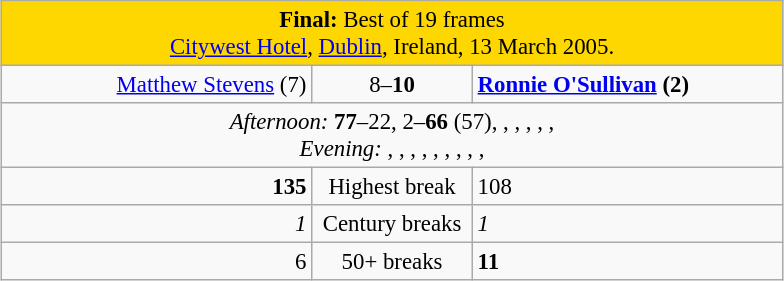<table class="wikitable" style="font-size: 95%; margin: 1em auto 1em auto;">
<tr>
<td colspan="3" align="center" bgcolor="#ffd700"><strong>Final:</strong> Best of 19 frames<br><a href='#'>Citywest Hotel</a>, <a href='#'>Dublin</a>, Ireland, 13 March 2005.</td>
</tr>
<tr>
<td width="200" align="right"><a href='#'>Matthew Stevens</a> (7) <br></td>
<td width="100" align="center">8–<strong>10</strong></td>
<td width="200"><strong><a href='#'>Ronnie O'Sullivan</a> (2)</strong><br></td>
</tr>
<tr>
<td colspan="3" align="center" style="font-size: 100%"><em>Afternoon:</em> <strong>77</strong>–22, 2–<strong>66</strong> (57), , , , , ,  <br><em>Evening:</em> , , , , , , , , , </td>
</tr>
<tr>
<td align="right"><strong>135</strong></td>
<td align="center">Highest break</td>
<td>108</td>
</tr>
<tr>
<td align="right"><em>1</em></td>
<td align="center">Century breaks</td>
<td><em>1</em></td>
</tr>
<tr>
<td align="right">6</td>
<td align="center">50+ breaks</td>
<td><strong>11</strong></td>
</tr>
</table>
